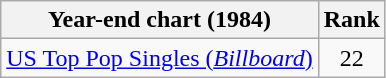<table class="wikitable">
<tr>
<th>Year-end chart (1984)</th>
<th>Rank</th>
</tr>
<tr>
<td><a href='#'>US Top Pop Singles (<em>Billboard</em>)</a></td>
<td align="center">22</td>
</tr>
</table>
